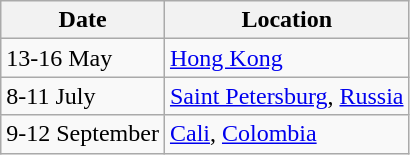<table class="wikitable">
<tr>
<th>Date</th>
<th>Location</th>
</tr>
<tr>
<td>13-16 May</td>
<td> <a href='#'>Hong Kong</a></td>
</tr>
<tr>
<td>8-11 July</td>
<td> <a href='#'>Saint Petersburg</a>, <a href='#'>Russia</a></td>
</tr>
<tr>
<td>9-12 September</td>
<td> <a href='#'>Cali</a>, <a href='#'>Colombia</a></td>
</tr>
</table>
